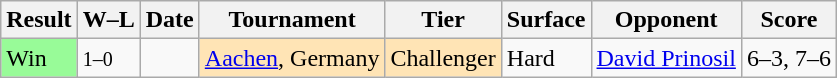<table class="sortable wikitable">
<tr>
<th>Result</th>
<th class="unsortable">W–L</th>
<th>Date</th>
<th>Tournament</th>
<th>Tier</th>
<th>Surface</th>
<th>Opponent</th>
<th class="unsortable">Score</th>
</tr>
<tr>
<td style="background:#98fb98;">Win</td>
<td><small>1–0</small></td>
<td></td>
<td style="background:moccasin;"><a href='#'>Aachen</a>, Germany</td>
<td style="background:moccasin;">Challenger</td>
<td>Hard</td>
<td> <a href='#'>David Prinosil</a></td>
<td>6–3, 7–6</td>
</tr>
</table>
